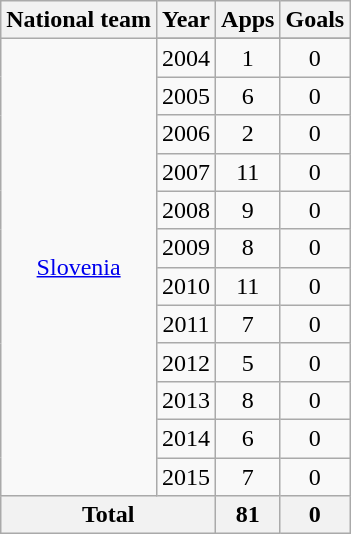<table class="wikitable" style="text-align:center">
<tr>
<th>National team</th>
<th>Year</th>
<th>Apps</th>
<th>Goals</th>
</tr>
<tr>
<td rowspan="13"><a href='#'>Slovenia</a></td>
</tr>
<tr>
<td>2004</td>
<td>1</td>
<td>0</td>
</tr>
<tr>
<td>2005</td>
<td>6</td>
<td>0</td>
</tr>
<tr>
<td>2006</td>
<td>2</td>
<td>0</td>
</tr>
<tr>
<td>2007</td>
<td>11</td>
<td>0</td>
</tr>
<tr>
<td>2008</td>
<td>9</td>
<td>0</td>
</tr>
<tr>
<td>2009</td>
<td>8</td>
<td>0</td>
</tr>
<tr>
<td>2010</td>
<td>11</td>
<td>0</td>
</tr>
<tr>
<td>2011</td>
<td>7</td>
<td>0</td>
</tr>
<tr>
<td>2012</td>
<td>5</td>
<td>0</td>
</tr>
<tr>
<td>2013</td>
<td>8</td>
<td>0</td>
</tr>
<tr>
<td>2014</td>
<td>6</td>
<td>0</td>
</tr>
<tr>
<td>2015</td>
<td>7</td>
<td>0</td>
</tr>
<tr>
<th colspan=2>Total</th>
<th>81</th>
<th>0</th>
</tr>
</table>
